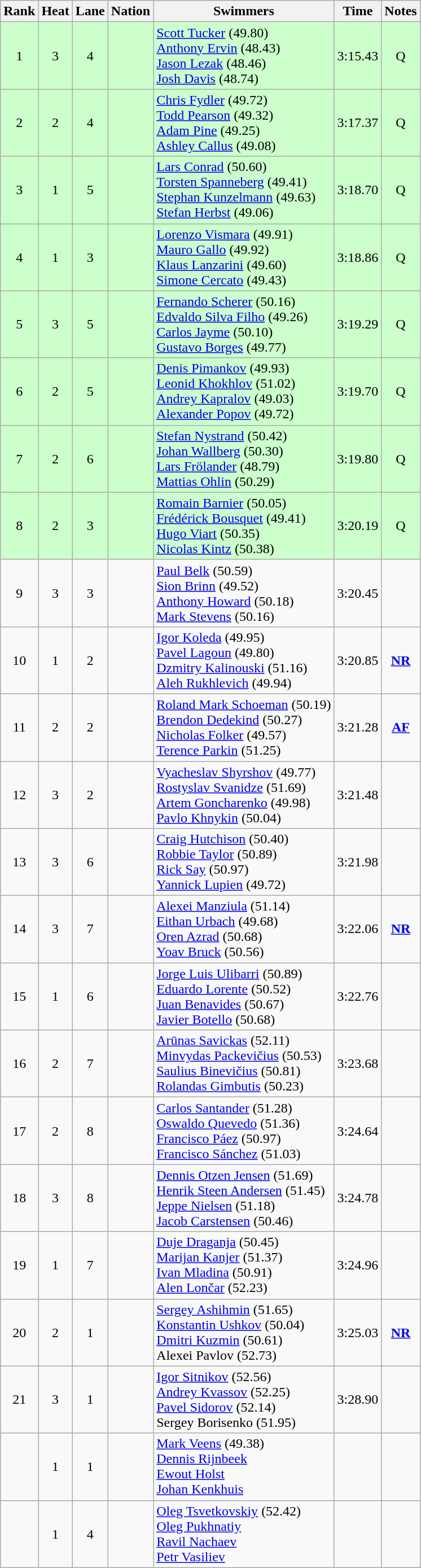<table class="wikitable sortable" style="text-align:center">
<tr>
<th>Rank</th>
<th>Heat</th>
<th>Lane</th>
<th>Nation</th>
<th>Swimmers</th>
<th>Time</th>
<th>Notes</th>
</tr>
<tr bgcolor=#ccffcc>
<td>1</td>
<td>3</td>
<td>4</td>
<td align=left></td>
<td align=left><a href='#'>Scott Tucker</a> (49.80)<br><a href='#'>Anthony Ervin</a> (48.43)<br><a href='#'>Jason Lezak</a> (48.46)<br><a href='#'>Josh Davis</a> (48.74)</td>
<td>3:15.43</td>
<td>Q</td>
</tr>
<tr bgcolor=#ccffcc>
<td>2</td>
<td>2</td>
<td>4</td>
<td align=left></td>
<td align=left><a href='#'>Chris Fydler</a> (49.72)<br><a href='#'>Todd Pearson</a> (49.32)<br><a href='#'>Adam Pine</a> (49.25)<br><a href='#'>Ashley Callus</a> (49.08)</td>
<td>3:17.37</td>
<td>Q</td>
</tr>
<tr bgcolor=#ccffcc>
<td>3</td>
<td>1</td>
<td>5</td>
<td align=left></td>
<td align=left><a href='#'>Lars Conrad</a> (50.60)<br><a href='#'>Torsten Spanneberg</a> (49.41)<br><a href='#'>Stephan Kunzelmann</a> (49.63)<br><a href='#'>Stefan Herbst</a> (49.06)</td>
<td>3:18.70</td>
<td>Q</td>
</tr>
<tr bgcolor=#ccffcc>
<td>4</td>
<td>1</td>
<td>3</td>
<td align=left></td>
<td align=left><a href='#'>Lorenzo Vismara</a> (49.91)<br><a href='#'>Mauro Gallo</a> (49.92)<br><a href='#'>Klaus Lanzarini</a> (49.60)<br><a href='#'>Simone Cercato</a> (49.43)</td>
<td>3:18.86</td>
<td>Q</td>
</tr>
<tr bgcolor=#ccffcc>
<td>5</td>
<td>3</td>
<td>5</td>
<td align=left></td>
<td align=left><a href='#'>Fernando Scherer</a> (50.16)<br><a href='#'>Edvaldo Silva Filho</a> (49.26)<br><a href='#'>Carlos Jayme</a> (50.10)<br><a href='#'>Gustavo Borges</a> (49.77)</td>
<td>3:19.29</td>
<td>Q</td>
</tr>
<tr bgcolor=#ccffcc>
<td>6</td>
<td>2</td>
<td>5</td>
<td align=left></td>
<td align=left><a href='#'>Denis Pimankov</a> (49.93)<br><a href='#'>Leonid Khokhlov</a> (51.02)<br><a href='#'>Andrey Kapralov</a> (49.03)<br><a href='#'>Alexander Popov</a> (49.72)</td>
<td>3:19.70</td>
<td>Q</td>
</tr>
<tr bgcolor=#ccffcc>
<td>7</td>
<td>2</td>
<td>6</td>
<td align=left></td>
<td align=left><a href='#'>Stefan Nystrand</a> (50.42)<br><a href='#'>Johan Wallberg</a> (50.30)<br><a href='#'>Lars Frölander</a> (48.79)<br><a href='#'>Mattias Ohlin</a> (50.29)</td>
<td>3:19.80</td>
<td>Q</td>
</tr>
<tr bgcolor=#ccffcc>
<td>8</td>
<td>2</td>
<td>3</td>
<td align=left></td>
<td align=left><a href='#'>Romain Barnier</a> (50.05)<br><a href='#'>Frédérick Bousquet</a> (49.41)<br><a href='#'>Hugo Viart</a> (50.35)<br><a href='#'>Nicolas Kintz</a> (50.38)</td>
<td>3:20.19</td>
<td>Q</td>
</tr>
<tr>
<td>9</td>
<td>3</td>
<td>3</td>
<td align=left></td>
<td align=left><a href='#'>Paul Belk</a> (50.59)<br><a href='#'>Sion Brinn</a> (49.52)<br><a href='#'>Anthony Howard</a> (50.18)<br><a href='#'>Mark Stevens</a> (50.16)</td>
<td>3:20.45</td>
<td></td>
</tr>
<tr>
<td>10</td>
<td>1</td>
<td>2</td>
<td align=left></td>
<td align=left><a href='#'>Igor Koleda</a> (49.95)<br><a href='#'>Pavel Lagoun</a> (49.80)<br><a href='#'>Dzmitry Kalinouski</a> (51.16)<br><a href='#'>Aleh Rukhlevich</a> (49.94)</td>
<td>3:20.85</td>
<td><strong><a href='#'>NR</a></strong></td>
</tr>
<tr>
<td>11</td>
<td>2</td>
<td>2</td>
<td align=left></td>
<td align=left><a href='#'>Roland Mark Schoeman</a> (50.19)<br><a href='#'>Brendon Dedekind</a> (50.27)<br><a href='#'>Nicholas Folker</a> (49.57)<br><a href='#'>Terence Parkin</a> (51.25)</td>
<td>3:21.28</td>
<td><strong><a href='#'>AF</a></strong></td>
</tr>
<tr>
<td>12</td>
<td>3</td>
<td>2</td>
<td align=left></td>
<td align=left><a href='#'>Vyacheslav Shyrshov</a> (49.77)<br><a href='#'>Rostyslav Svanidze</a> (51.69)<br><a href='#'>Artem Goncharenko</a> (49.98)<br><a href='#'>Pavlo Khnykin</a> (50.04)</td>
<td>3:21.48</td>
<td></td>
</tr>
<tr>
<td>13</td>
<td>3</td>
<td>6</td>
<td align=left></td>
<td align=left><a href='#'>Craig Hutchison</a> (50.40)<br><a href='#'>Robbie Taylor</a> (50.89)<br><a href='#'>Rick Say</a> (50.97)<br><a href='#'>Yannick Lupien</a> (49.72)</td>
<td>3:21.98</td>
<td></td>
</tr>
<tr>
<td>14</td>
<td>3</td>
<td>7</td>
<td align=left></td>
<td align=left><a href='#'>Alexei Manziula</a> (51.14)<br><a href='#'>Eithan Urbach</a> (49.68)<br><a href='#'>Oren Azrad</a> (50.68)<br><a href='#'>Yoav Bruck</a> (50.56)</td>
<td>3:22.06</td>
<td><strong><a href='#'>NR</a></strong></td>
</tr>
<tr>
<td>15</td>
<td>1</td>
<td>6</td>
<td align=left></td>
<td align=left><a href='#'>Jorge Luis Ulibarri</a> (50.89)<br><a href='#'>Eduardo Lorente</a> (50.52)<br><a href='#'>Juan Benavides</a> (50.67)<br><a href='#'>Javier Botello</a> (50.68)</td>
<td>3:22.76</td>
<td></td>
</tr>
<tr>
<td>16</td>
<td>2</td>
<td>7</td>
<td align=left></td>
<td align=left><a href='#'>Arūnas Savickas</a> (52.11)<br><a href='#'>Minvydas Packevičius</a> (50.53)<br><a href='#'>Saulius Binevičius</a> (50.81)<br><a href='#'>Rolandas Gimbutis</a> (50.23)</td>
<td>3:23.68</td>
<td></td>
</tr>
<tr>
<td>17</td>
<td>2</td>
<td>8</td>
<td align=left></td>
<td align=left><a href='#'>Carlos Santander</a> (51.28)<br><a href='#'>Oswaldo Quevedo</a> (51.36)<br><a href='#'>Francisco Páez</a> (50.97)<br><a href='#'>Francisco Sánchez</a> (51.03)</td>
<td>3:24.64</td>
<td></td>
</tr>
<tr>
<td>18</td>
<td>3</td>
<td>8</td>
<td align=left></td>
<td align=left><a href='#'>Dennis Otzen Jensen</a> (51.69)<br><a href='#'>Henrik Steen Andersen</a> (51.45)<br><a href='#'>Jeppe Nielsen</a> (51.18)<br><a href='#'>Jacob Carstensen</a> (50.46)</td>
<td>3:24.78</td>
<td></td>
</tr>
<tr>
<td>19</td>
<td>1</td>
<td>7</td>
<td align=left></td>
<td align=left><a href='#'>Duje Draganja</a> (50.45)<br><a href='#'>Marijan Kanjer</a> (51.37)<br><a href='#'>Ivan Mladina</a> (50.91)<br><a href='#'>Alen Lončar</a> (52.23)</td>
<td>3:24.96</td>
<td></td>
</tr>
<tr>
<td>20</td>
<td>2</td>
<td>1</td>
<td align=left></td>
<td align=left><a href='#'>Sergey Ashihmin</a> (51.65)<br><a href='#'>Konstantin Ushkov</a> (50.04)<br><a href='#'>Dmitri Kuzmin</a> (50.61)<br>Alexei Pavlov (52.73)</td>
<td>3:25.03</td>
<td><strong><a href='#'>NR</a></strong></td>
</tr>
<tr>
<td>21</td>
<td>3</td>
<td>1</td>
<td align=left></td>
<td align=left><a href='#'>Igor Sitnikov</a> (52.56)<br><a href='#'>Andrey Kvassov</a> (52.25)<br><a href='#'>Pavel Sidorov</a> (52.14)<br>Sergey Borisenko (51.95)</td>
<td>3:28.90</td>
<td></td>
</tr>
<tr>
<td></td>
<td>1</td>
<td>1</td>
<td align=left></td>
<td align=left><a href='#'>Mark Veens</a> (49.38)<br><a href='#'>Dennis Rijnbeek</a><br><a href='#'>Ewout Holst</a><br><a href='#'>Johan Kenkhuis</a></td>
<td></td>
<td></td>
</tr>
<tr>
<td></td>
<td>1</td>
<td>4</td>
<td align=left></td>
<td align=left><a href='#'>Oleg Tsvetkovskiy</a> (52.42)<br><a href='#'>Oleg Pukhnatiy</a><br><a href='#'>Ravil Nachaev</a><br><a href='#'>Petr Vasiliev</a></td>
<td></td>
<td></td>
</tr>
</table>
